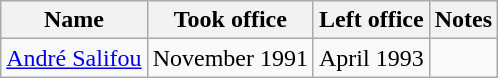<table class="wikitable">
<tr>
<th>Name</th>
<th>Took office</th>
<th>Left office</th>
<th>Notes</th>
</tr>
<tr>
<td><a href='#'>André Salifou</a></td>
<td>November 1991</td>
<td>April 1993</td>
<td></td>
</tr>
</table>
